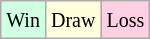<table class="wikitable">
<tr>
<td style="background-color: #d0ffe3;"><small>Win</small></td>
<td style="background-color: #ffffdd;"><small>Draw</small></td>
<td style="background-color: #ffd0e3;"><small>Loss</small></td>
</tr>
</table>
